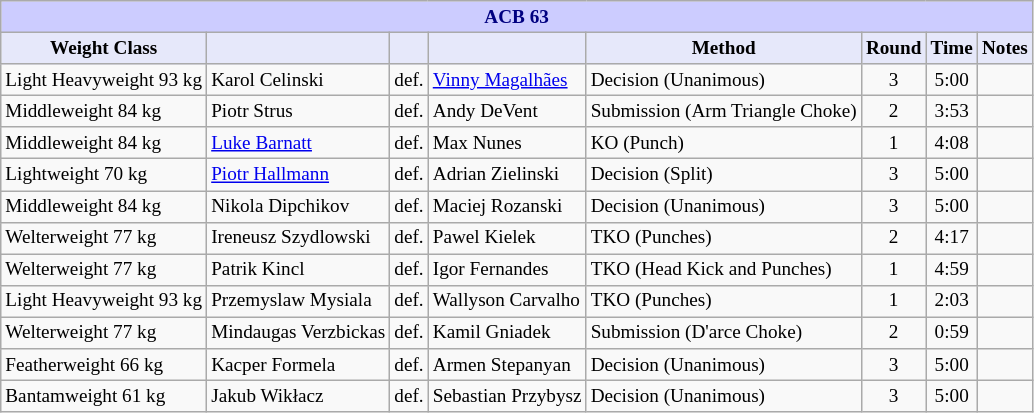<table class="wikitable" style="font-size: 80%;">
<tr>
<th colspan="8" style="background-color: #ccf; color: #000080; text-align: center;"><strong>ACB 63</strong></th>
</tr>
<tr>
<th colspan="1" style="background-color: #E6E8FA; color: #000000; text-align: center;">Weight Class</th>
<th colspan="1" style="background-color: #E6E8FA; color: #000000; text-align: center;"></th>
<th colspan="1" style="background-color: #E6E8FA; color: #000000; text-align: center;"></th>
<th colspan="1" style="background-color: #E6E8FA; color: #000000; text-align: center;"></th>
<th colspan="1" style="background-color: #E6E8FA; color: #000000; text-align: center;">Method</th>
<th colspan="1" style="background-color: #E6E8FA; color: #000000; text-align: center;">Round</th>
<th colspan="1" style="background-color: #E6E8FA; color: #000000; text-align: center;">Time</th>
<th colspan="1" style="background-color: #E6E8FA; color: #000000; text-align: center;">Notes</th>
</tr>
<tr>
<td>Light Heavyweight 93 kg</td>
<td> Karol Celinski</td>
<td>def.</td>
<td> <a href='#'>Vinny Magalhães</a></td>
<td>Decision (Unanimous)</td>
<td align=center>3</td>
<td align=center>5:00</td>
<td></td>
</tr>
<tr>
<td>Middleweight 84 kg</td>
<td> Piotr Strus</td>
<td>def.</td>
<td> Andy DeVent</td>
<td>Submission (Arm Triangle Choke)</td>
<td align=center>2</td>
<td align=center>3:53</td>
<td></td>
</tr>
<tr>
<td>Middleweight 84 kg</td>
<td> <a href='#'>Luke Barnatt</a></td>
<td>def.</td>
<td> Max Nunes</td>
<td>KO (Punch)</td>
<td align=center>1</td>
<td align=center>4:08</td>
<td></td>
</tr>
<tr>
<td>Lightweight 70 kg</td>
<td> <a href='#'>Piotr Hallmann</a></td>
<td>def.</td>
<td> Adrian Zielinski</td>
<td>Decision (Split)</td>
<td align=center>3</td>
<td align=center>5:00</td>
<td></td>
</tr>
<tr>
<td>Middleweight 84 kg</td>
<td> Nikola Dipchikov</td>
<td>def.</td>
<td> Maciej Rozanski</td>
<td>Decision (Unanimous)</td>
<td align=center>3</td>
<td align=center>5:00</td>
<td></td>
</tr>
<tr>
<td>Welterweight 77 kg</td>
<td> Ireneusz Szydlowski</td>
<td>def.</td>
<td> Pawel Kielek</td>
<td>TKO (Punches)</td>
<td align=center>2</td>
<td align=center>4:17</td>
<td></td>
</tr>
<tr>
<td>Welterweight 77 kg</td>
<td> Patrik Kincl</td>
<td>def.</td>
<td> Igor Fernandes</td>
<td>TKO (Head Kick and Punches)</td>
<td align=center>1</td>
<td align=center>4:59</td>
<td></td>
</tr>
<tr>
<td>Light Heavyweight 93 kg</td>
<td> Przemyslaw Mysiala</td>
<td>def.</td>
<td> Wallyson Carvalho</td>
<td>TKO (Punches)</td>
<td align=center>1</td>
<td align=center>2:03</td>
<td></td>
</tr>
<tr>
<td>Welterweight 77 kg</td>
<td> Mindaugas Verzbickas</td>
<td>def.</td>
<td> Kamil Gniadek</td>
<td>Submission (D'arce Choke)</td>
<td align=center>2</td>
<td align=center>0:59</td>
<td></td>
</tr>
<tr>
<td>Featherweight 66 kg</td>
<td> Kacper Formela</td>
<td>def.</td>
<td> Armen Stepanyan</td>
<td>Decision (Unanimous)</td>
<td align=center>3</td>
<td align=center>5:00</td>
<td></td>
</tr>
<tr>
<td>Bantamweight 61 kg</td>
<td> Jakub Wikłacz</td>
<td>def.</td>
<td> Sebastian Przybysz</td>
<td>Decision (Unanimous)</td>
<td align=center>3</td>
<td align=center>5:00</td>
<td></td>
</tr>
</table>
